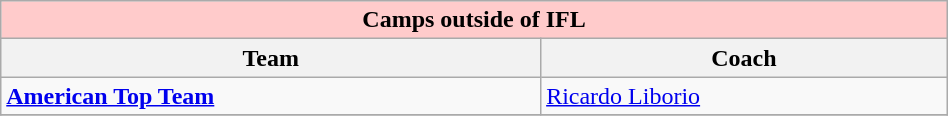<table class="wikitable" style="width: 50%">
<tr>
<td bgcolor="#FFCBCB" align="center" colspan="2"><strong>Camps outside of IFL</strong></td>
</tr>
<tr>
<th>Team</th>
<th>Coach</th>
</tr>
<tr>
<td><strong><a href='#'>American Top Team</a></strong></td>
<td><a href='#'>Ricardo Liborio</a></td>
</tr>
<tr>
</tr>
</table>
